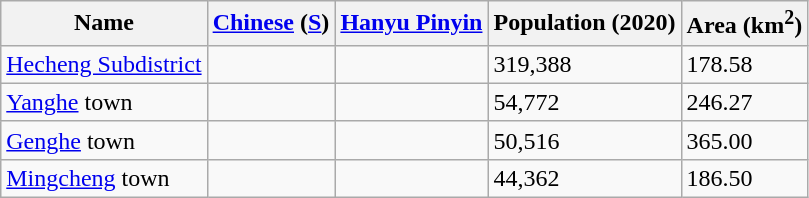<table class="wikitable">
<tr>
<th>Name</th>
<th><a href='#'>Chinese</a> (<a href='#'>S</a>)</th>
<th><a href='#'>Hanyu Pinyin</a></th>
<th>Population (2020)</th>
<th>Area (km<sup>2</sup>)</th>
</tr>
<tr>
<td><a href='#'>Hecheng Subdistrict</a></td>
<td></td>
<td></td>
<td>319,388</td>
<td>178.58</td>
</tr>
<tr>
<td><a href='#'>Yanghe</a> town</td>
<td></td>
<td></td>
<td>54,772</td>
<td>246.27</td>
</tr>
<tr>
<td><a href='#'>Genghe</a> town</td>
<td></td>
<td></td>
<td>50,516</td>
<td>365.00</td>
</tr>
<tr>
<td><a href='#'>Mingcheng</a> town</td>
<td></td>
<td></td>
<td>44,362</td>
<td>186.50</td>
</tr>
</table>
